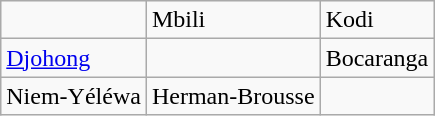<table class="wikitable">
<tr>
<td></td>
<td>Mbili</td>
<td>Kodi</td>
</tr>
<tr>
<td><a href='#'>Djohong</a></td>
<td></td>
<td>Bocaranga</td>
</tr>
<tr>
<td>Niem-Yéléwa</td>
<td>Herman-Brousse</td>
<td></td>
</tr>
</table>
